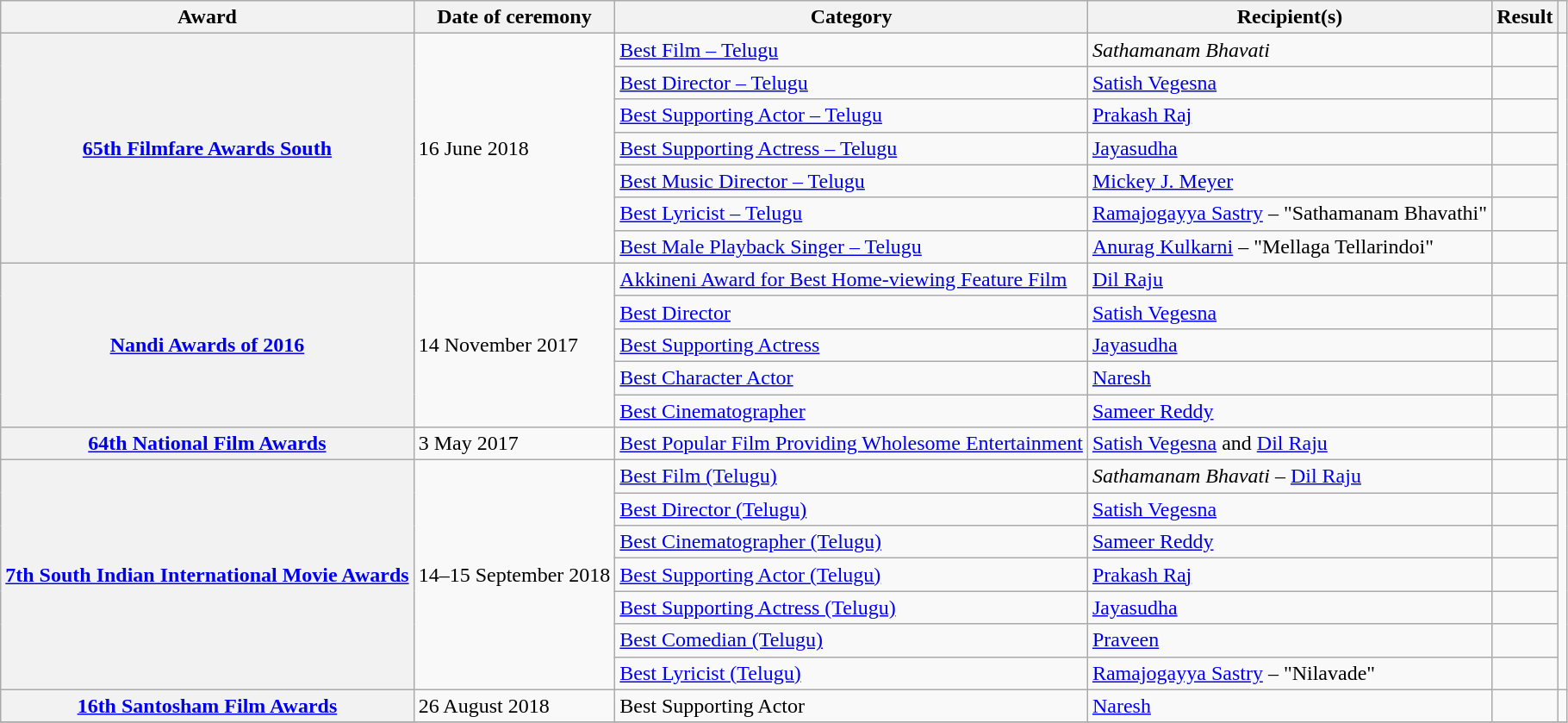<table class="wikitable plainrowheaders sortable">
<tr>
<th scope="col">Award</th>
<th scope="col">Date of ceremony</th>
<th scope="col">Category</th>
<th scope="col">Recipient(s)</th>
<th scope="col" class="unsortable">Result</th>
<th scope="col" class="unsortable"></th>
</tr>
<tr>
<th scope="row" rowspan="7"><a href='#'>65th Filmfare Awards South</a></th>
<td rowspan="7">16 June 2018</td>
<td><a href='#'>Best Film – Telugu</a></td>
<td><em>Sathamanam Bhavati</em></td>
<td></td>
<td style="text-align:center;" rowspan="7"></td>
</tr>
<tr>
<td><a href='#'>Best Director – Telugu</a></td>
<td><a href='#'>Satish Vegesna</a></td>
<td></td>
</tr>
<tr>
<td><a href='#'>Best Supporting Actor – Telugu</a></td>
<td><a href='#'>Prakash Raj</a></td>
<td></td>
</tr>
<tr>
<td><a href='#'>Best Supporting Actress – Telugu</a></td>
<td><a href='#'>Jayasudha</a></td>
<td></td>
</tr>
<tr>
<td><a href='#'>Best Music Director – Telugu</a></td>
<td><a href='#'>Mickey J. Meyer</a></td>
<td></td>
</tr>
<tr>
<td><a href='#'>Best Lyricist – Telugu</a></td>
<td><a href='#'>Ramajogayya Sastry</a> – "Sathamanam Bhavathi"</td>
<td></td>
</tr>
<tr>
<td><a href='#'>Best Male Playback Singer – Telugu</a></td>
<td><a href='#'>Anurag Kulkarni</a> – "Mellaga Tellarindoi"</td>
<td></td>
</tr>
<tr>
<th scope="row" rowspan="5"><a href='#'>Nandi Awards of 2016</a></th>
<td rowspan="5">14 November 2017</td>
<td><a href='#'>Akkineni Award for Best Home-viewing Feature Film</a></td>
<td><a href='#'>Dil Raju</a></td>
<td></td>
<td style="text-align:center;" rowspan="5"></td>
</tr>
<tr>
<td><a href='#'>Best Director</a></td>
<td><a href='#'>Satish Vegesna</a></td>
<td></td>
</tr>
<tr>
<td><a href='#'>Best Supporting Actress</a></td>
<td><a href='#'>Jayasudha</a></td>
<td></td>
</tr>
<tr>
<td><a href='#'>Best Character Actor</a></td>
<td><a href='#'>Naresh</a></td>
<td></td>
</tr>
<tr>
<td><a href='#'>Best Cinematographer</a></td>
<td><a href='#'>Sameer Reddy</a></td>
<td></td>
</tr>
<tr>
<th scope="row"><a href='#'>64th National Film Awards</a></th>
<td>3 May 2017</td>
<td><a href='#'>Best Popular Film Providing Wholesome Entertainment</a></td>
<td><a href='#'>Satish Vegesna</a> and <a href='#'>Dil Raju</a></td>
<td></td>
<td style="text-align:center;"></td>
</tr>
<tr>
<th scope="row" rowspan="7"><a href='#'>7th South Indian International Movie Awards</a></th>
<td rowspan="7">14–15 September 2018</td>
<td><a href='#'>Best Film (Telugu)</a></td>
<td><em>Sathamanam Bhavati</em> – <a href='#'>Dil Raju</a></td>
<td></td>
<td style="text-align:center;" rowspan="7"></td>
</tr>
<tr>
<td><a href='#'>Best Director (Telugu)</a></td>
<td><a href='#'>Satish Vegesna</a></td>
<td></td>
</tr>
<tr>
<td><a href='#'>Best Cinematographer (Telugu)</a></td>
<td><a href='#'>Sameer Reddy</a></td>
<td></td>
</tr>
<tr>
<td><a href='#'>Best Supporting Actor (Telugu)</a></td>
<td><a href='#'>Prakash Raj</a></td>
<td></td>
</tr>
<tr>
<td><a href='#'>Best Supporting Actress (Telugu)</a></td>
<td><a href='#'>Jayasudha</a></td>
<td></td>
</tr>
<tr>
<td><a href='#'>Best Comedian (Telugu)</a></td>
<td><a href='#'>Praveen</a></td>
<td></td>
</tr>
<tr>
<td><a href='#'>Best Lyricist (Telugu)</a></td>
<td><a href='#'>Ramajogayya Sastry</a> – "Nilavade"</td>
<td></td>
</tr>
<tr>
<th scope="row" rowspan="1"><a href='#'>16th Santosham Film Awards</a></th>
<td rowspan="1">26 August 2018</td>
<td>Best Supporting Actor</td>
<td><a href='#'>Naresh</a></td>
<td></td>
<td></td>
</tr>
<tr>
</tr>
</table>
